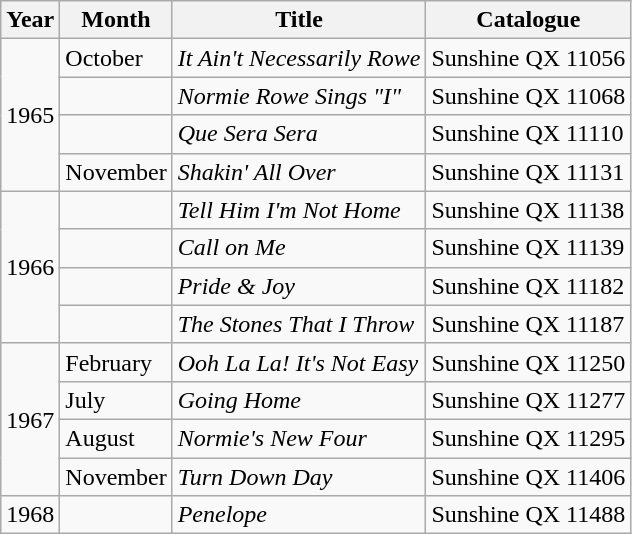<table class="wikitable">
<tr>
<th>Year</th>
<th>Month</th>
<th>Title</th>
<th>Catalogue</th>
</tr>
<tr>
<td rowspan=4>1965</td>
<td>October</td>
<td><em>It Ain't Necessarily Rowe</em></td>
<td>Sunshine QX 11056</td>
</tr>
<tr>
<td></td>
<td><em>Normie Rowe Sings "I"</em></td>
<td>Sunshine QX 11068</td>
</tr>
<tr>
<td></td>
<td><em>Que Sera Sera</em></td>
<td>Sunshine QX 11110</td>
</tr>
<tr>
<td>November</td>
<td><em>Shakin' All Over</em></td>
<td>Sunshine QX 11131</td>
</tr>
<tr>
<td rowspan=4>1966</td>
<td></td>
<td><em>Tell Him I'm Not Home</em></td>
<td>Sunshine QX 11138</td>
</tr>
<tr>
<td></td>
<td><em>Call on Me</em></td>
<td>Sunshine QX 11139</td>
</tr>
<tr>
<td></td>
<td><em>Pride & Joy</em></td>
<td>Sunshine QX 11182</td>
</tr>
<tr>
<td></td>
<td><em>The Stones That I Throw</em></td>
<td>Sunshine QX 11187</td>
</tr>
<tr>
<td rowspan=4>1967</td>
<td>February</td>
<td><em>Ooh La La! It's Not Easy</em></td>
<td>Sunshine QX 11250</td>
</tr>
<tr>
<td>July</td>
<td><em>Going Home</em></td>
<td>Sunshine QX 11277</td>
</tr>
<tr>
<td>August</td>
<td><em>Normie's New Four</em></td>
<td>Sunshine QX 11295</td>
</tr>
<tr>
<td>November</td>
<td><em>Turn Down Day</em></td>
<td>Sunshine QX 11406</td>
</tr>
<tr>
<td>1968</td>
<td></td>
<td><em>Penelope</em></td>
<td>Sunshine QX 11488</td>
</tr>
</table>
